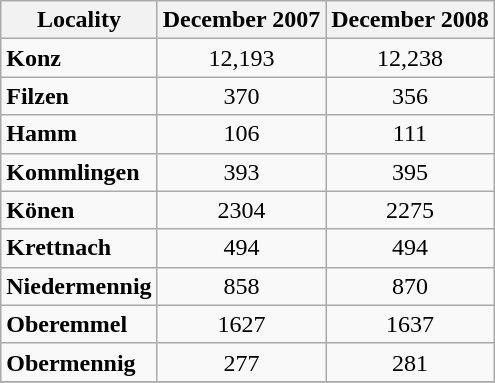<table class="wikitable">
<tr>
<th align="center">Locality</th>
<th align="center">December 2007</th>
<th align="center">December 2008</th>
</tr>
<tr>
<td><strong>Konz</strong></td>
<td align=center>12,193</td>
<td align=center>12,238</td>
</tr>
<tr>
<td><strong>Filzen</strong></td>
<td align=center>370</td>
<td align=center>356</td>
</tr>
<tr>
<td><strong>Hamm</strong></td>
<td align=center>106</td>
<td align=center>111</td>
</tr>
<tr>
<td><strong>Kommlingen</strong></td>
<td align=center>393</td>
<td align=center>395</td>
</tr>
<tr>
<td><strong>Könen</strong></td>
<td align=center>2304</td>
<td align=center>2275</td>
</tr>
<tr>
<td><strong>Krettnach</strong></td>
<td align=center>494</td>
<td align=center>494</td>
</tr>
<tr>
<td><strong>Niedermennig</strong></td>
<td align=center>858</td>
<td align=center>870</td>
</tr>
<tr>
<td><strong>Oberemmel</strong></td>
<td align=center>1627</td>
<td align=center>1637</td>
</tr>
<tr>
<td><strong>Obermennig</strong></td>
<td align=center>277</td>
<td align=center>281</td>
</tr>
<tr>
</tr>
</table>
